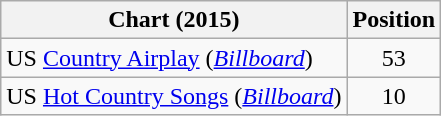<table class="wikitable sortable">
<tr>
<th scope="col">Chart (2015)</th>
<th scope="col">Position</th>
</tr>
<tr>
<td>US <a href='#'>Country Airplay</a> (<em><a href='#'>Billboard</a></em>)</td>
<td align="center">53</td>
</tr>
<tr>
<td>US <a href='#'>Hot Country Songs</a> (<em><a href='#'>Billboard</a></em>)</td>
<td align="center">10</td>
</tr>
</table>
